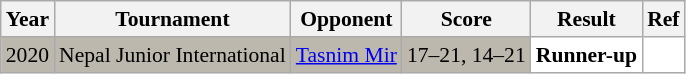<table class="sortable wikitable" style="font-size: 90%;">
<tr>
<th>Year</th>
<th>Tournament</th>
<th>Opponent</th>
<th>Score</th>
<th>Result</th>
<th>Ref</th>
</tr>
<tr style="background:#BDB8AD">
<td align="center">2020</td>
<td align="left">Nepal Junior International</td>
<td align="left"> <a href='#'>Tasnim Mir</a></td>
<td align="left">17–21, 14–21</td>
<td style="text-align:left; background:white"> <strong>Runner-up</strong></td>
<td style="text-align:center; background:white"></td>
</tr>
</table>
